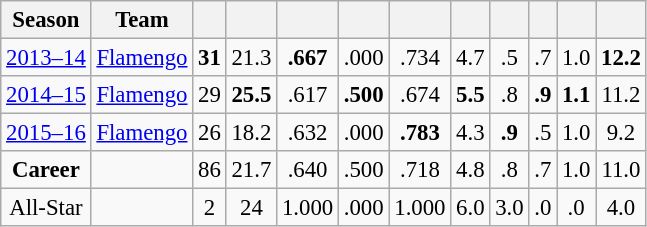<table class="wikitable sortable" style="font-size:95%; text-align:center;">
<tr>
<th>Season</th>
<th>Team</th>
<th></th>
<th></th>
<th></th>
<th></th>
<th></th>
<th></th>
<th></th>
<th></th>
<th></th>
<th></th>
</tr>
<tr>
<td><a href='#'>2013–14</a></td>
<td><a href='#'>Flamengo</a></td>
<td><strong>31</strong></td>
<td>21.3</td>
<td><strong>.667</strong></td>
<td>.000</td>
<td>.734</td>
<td>4.7</td>
<td>.5</td>
<td>.7</td>
<td>1.0</td>
<td><strong>12.2</strong></td>
</tr>
<tr>
<td><a href='#'>2014–15</a></td>
<td><a href='#'>Flamengo</a></td>
<td>29</td>
<td><strong>25.5</strong></td>
<td>.617</td>
<td><strong>.500</strong></td>
<td>.674</td>
<td><strong>5.5</strong></td>
<td>.8</td>
<td><strong>.9</strong></td>
<td><strong>1.1</strong></td>
<td>11.2</td>
</tr>
<tr>
<td><a href='#'>2015–16</a></td>
<td><a href='#'>Flamengo</a></td>
<td>26</td>
<td>18.2</td>
<td>.632</td>
<td>.000</td>
<td><strong>.783</strong></td>
<td>4.3</td>
<td><strong>.9</strong></td>
<td>.5</td>
<td>1.0</td>
<td>9.2</td>
</tr>
<tr>
<td><strong>Career</strong></td>
<td></td>
<td>86</td>
<td>21.7</td>
<td>.640</td>
<td>.500</td>
<td>.718</td>
<td>4.8</td>
<td>.8</td>
<td>.7</td>
<td>1.0</td>
<td>11.0</td>
</tr>
<tr>
<td>All-Star</td>
<td></td>
<td>2</td>
<td>24</td>
<td>1.000</td>
<td>.000</td>
<td>1.000</td>
<td>6.0</td>
<td>3.0</td>
<td>.0</td>
<td>.0</td>
<td>4.0</td>
</tr>
</table>
